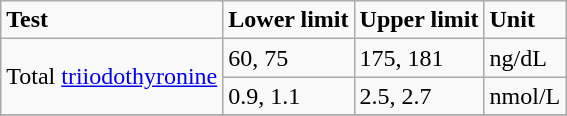<table class="wikitable">
<tr>
<td><strong>Test</strong></td>
<td><strong>Lower limit</strong></td>
<td><strong>Upper limit</strong></td>
<td><strong>Unit</strong></td>
</tr>
<tr>
<td rowspan=2>Total <a href='#'>triiodothyronine</a></td>
<td>60, 75</td>
<td>175, 181</td>
<td>ng/dL</td>
</tr>
<tr>
<td>0.9, 1.1</td>
<td>2.5, 2.7</td>
<td>nmol/L</td>
</tr>
<tr>
</tr>
</table>
